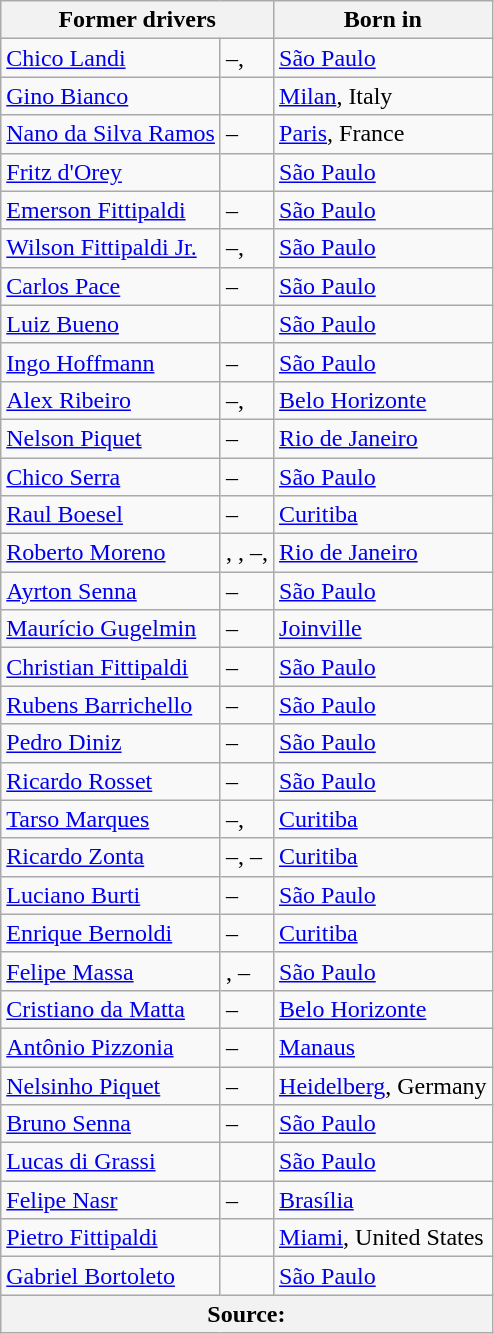<table class="wikitable" border="1">
<tr>
<th colspan=2>Former drivers</th>
<th>Born in</th>
</tr>
<tr>
<td><a href='#'>Chico Landi</a></td>
<td>–, </td>
<td><a href='#'>São Paulo</a></td>
</tr>
<tr>
<td><a href='#'>Gino Bianco</a></td>
<td></td>
<td><a href='#'>Milan</a>, Italy</td>
</tr>
<tr>
<td><a href='#'>Nano da Silva Ramos</a></td>
<td>–</td>
<td><a href='#'>Paris</a>, France</td>
</tr>
<tr>
<td><a href='#'>Fritz d'Orey</a></td>
<td></td>
<td><a href='#'>São Paulo</a></td>
</tr>
<tr>
<td><a href='#'>Emerson Fittipaldi</a></td>
<td>–</td>
<td><a href='#'>São Paulo</a></td>
</tr>
<tr>
<td><a href='#'>Wilson Fittipaldi Jr.</a></td>
<td>–, </td>
<td><a href='#'>São Paulo</a></td>
</tr>
<tr>
<td><a href='#'>Carlos Pace</a></td>
<td>–</td>
<td><a href='#'>São Paulo</a></td>
</tr>
<tr>
<td><a href='#'>Luiz Bueno</a></td>
<td></td>
<td><a href='#'>São Paulo</a></td>
</tr>
<tr>
<td><a href='#'>Ingo Hoffmann</a></td>
<td>–</td>
<td><a href='#'>São Paulo</a></td>
</tr>
<tr>
<td><a href='#'>Alex Ribeiro</a></td>
<td>–, </td>
<td><a href='#'>Belo Horizonte</a></td>
</tr>
<tr>
<td><a href='#'>Nelson Piquet</a></td>
<td>–</td>
<td><a href='#'>Rio de Janeiro</a></td>
</tr>
<tr>
<td><a href='#'>Chico Serra</a></td>
<td>–</td>
<td><a href='#'>São Paulo</a></td>
</tr>
<tr>
<td><a href='#'>Raul Boesel</a></td>
<td>–</td>
<td><a href='#'>Curitiba</a></td>
</tr>
<tr>
<td><a href='#'>Roberto Moreno</a></td>
<td>, , –, </td>
<td><a href='#'>Rio de Janeiro</a></td>
</tr>
<tr>
<td><a href='#'>Ayrton Senna</a></td>
<td>–</td>
<td><a href='#'>São Paulo</a></td>
</tr>
<tr>
<td><a href='#'>Maurício Gugelmin</a></td>
<td>–</td>
<td><a href='#'>Joinville</a></td>
</tr>
<tr>
<td><a href='#'>Christian Fittipaldi</a></td>
<td>–</td>
<td><a href='#'>São Paulo</a></td>
</tr>
<tr>
<td><a href='#'>Rubens Barrichello</a></td>
<td>–</td>
<td><a href='#'>São Paulo</a></td>
</tr>
<tr>
<td><a href='#'>Pedro Diniz</a></td>
<td>–</td>
<td><a href='#'>São Paulo</a></td>
</tr>
<tr>
<td><a href='#'>Ricardo Rosset</a></td>
<td>–</td>
<td><a href='#'>São Paulo</a></td>
</tr>
<tr>
<td><a href='#'>Tarso Marques</a></td>
<td>–, </td>
<td><a href='#'>Curitiba</a></td>
</tr>
<tr>
<td><a href='#'>Ricardo Zonta</a></td>
<td>–, –</td>
<td><a href='#'>Curitiba</a></td>
</tr>
<tr>
<td><a href='#'>Luciano Burti</a></td>
<td>–</td>
<td><a href='#'>São Paulo</a></td>
</tr>
<tr>
<td><a href='#'>Enrique Bernoldi</a></td>
<td>–</td>
<td><a href='#'>Curitiba</a></td>
</tr>
<tr>
<td><a href='#'>Felipe Massa</a></td>
<td>, –</td>
<td><a href='#'>São Paulo</a></td>
</tr>
<tr>
<td><a href='#'>Cristiano da Matta</a></td>
<td>–</td>
<td><a href='#'>Belo Horizonte</a></td>
</tr>
<tr>
<td><a href='#'>Antônio Pizzonia</a></td>
<td>–</td>
<td><a href='#'>Manaus</a></td>
</tr>
<tr>
<td><a href='#'>Nelsinho Piquet</a></td>
<td>–</td>
<td><a href='#'>Heidelberg</a>, Germany</td>
</tr>
<tr>
<td><a href='#'>Bruno Senna</a></td>
<td>–</td>
<td><a href='#'>São Paulo</a></td>
</tr>
<tr>
<td><a href='#'>Lucas di Grassi</a></td>
<td></td>
<td><a href='#'>São Paulo</a></td>
</tr>
<tr>
<td><a href='#'>Felipe Nasr</a></td>
<td>–</td>
<td><a href='#'>Brasília</a></td>
</tr>
<tr>
<td><a href='#'>Pietro Fittipaldi</a></td>
<td></td>
<td><a href='#'>Miami</a>, United States</td>
</tr>
<tr>
<td><a href='#'>Gabriel Bortoleto</a></td>
<td></td>
<td><a href='#'>São Paulo</a></td>
</tr>
<tr>
<th colspan=3>Source:</th>
</tr>
</table>
